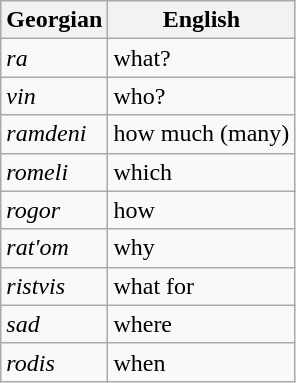<table style="margin: 3ex" class="wikitable">
<tr>
<th>Georgian</th>
<th>English</th>
</tr>
<tr>
<td><em>ra</em></td>
<td>what?</td>
</tr>
<tr>
<td><em>vin</em></td>
<td>who?</td>
</tr>
<tr>
<td><em>ramdeni</em></td>
<td>how much (many)</td>
</tr>
<tr>
<td><em>romeli</em></td>
<td>which</td>
</tr>
<tr>
<td><em>rogor</em></td>
<td>how</td>
</tr>
<tr>
<td><em>rat'om</em></td>
<td>why</td>
</tr>
<tr>
<td><em>ristvis</em></td>
<td>what for</td>
</tr>
<tr>
<td><em>sad</em></td>
<td>where</td>
</tr>
<tr>
<td><em>rodis</em></td>
<td>when</td>
</tr>
</table>
